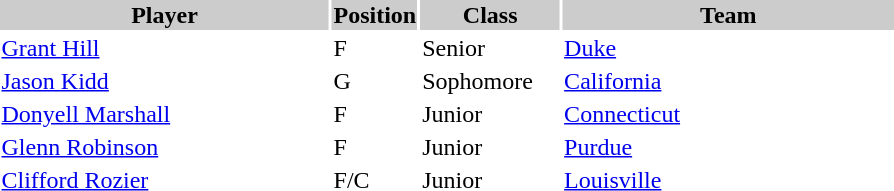<table style="width:600px" "border:'1' 'solid' 'gray'">
<tr>
<th style="background:#CCCCCC;width:40%">Player</th>
<th style="background:#CCCCCC;width:4%">Position</th>
<th style="background:#CCCCCC;width:16%">Class</th>
<th style="background:#CCCCCC;width:40%">Team</th>
</tr>
<tr>
<td><a href='#'>Grant Hill</a></td>
<td>F</td>
<td>Senior</td>
<td><a href='#'>Duke</a></td>
</tr>
<tr>
<td><a href='#'>Jason Kidd</a></td>
<td>G</td>
<td>Sophomore</td>
<td><a href='#'>California</a></td>
</tr>
<tr>
<td><a href='#'>Donyell Marshall</a></td>
<td>F</td>
<td>Junior</td>
<td><a href='#'>Connecticut</a></td>
</tr>
<tr>
<td><a href='#'>Glenn Robinson</a></td>
<td>F</td>
<td>Junior</td>
<td><a href='#'>Purdue</a></td>
</tr>
<tr>
<td><a href='#'>Clifford Rozier</a></td>
<td>F/C</td>
<td>Junior</td>
<td><a href='#'>Louisville</a></td>
</tr>
</table>
